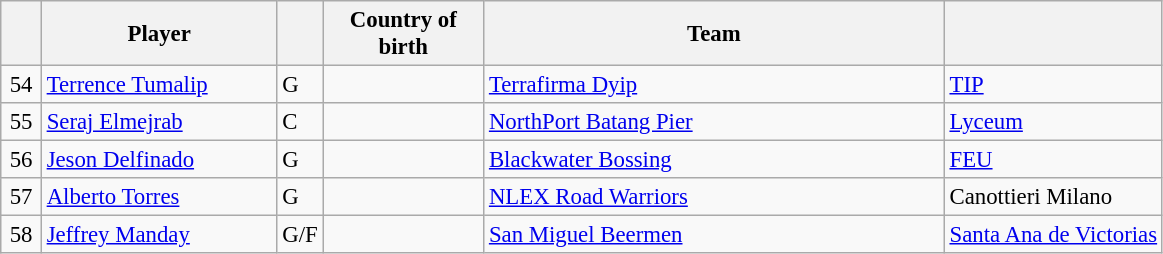<table class="wikitable plainrowheaders" style="text-align:left; font-size:95%;">
<tr>
<th scope="col" style="width:20px;"></th>
<th scope="col" style="width:150px;">Player</th>
<th scope="col" style="width:20px;"></th>
<th scope="col" style="width:100px;">Country of birth</th>
<th scope="col" style="width:300px;">Team</th>
<th scope="col"></th>
</tr>
<tr>
<td align=center>54</td>
<td><a href='#'>Terrence Tumalip</a></td>
<td>G</td>
<td></td>
<td><a href='#'>Terrafirma Dyip</a></td>
<td><a href='#'>TIP</a></td>
</tr>
<tr>
<td align=center>55</td>
<td><a href='#'>Seraj Elmejrab</a></td>
<td>C</td>
<td></td>
<td><a href='#'>NorthPort Batang Pier</a></td>
<td><a href='#'>Lyceum</a></td>
</tr>
<tr>
<td align=center>56</td>
<td><a href='#'>Jeson Delfinado</a></td>
<td>G</td>
<td></td>
<td><a href='#'>Blackwater Bossing</a></td>
<td><a href='#'>FEU</a></td>
</tr>
<tr>
<td align=center>57</td>
<td><a href='#'>Alberto Torres</a></td>
<td>G</td>
<td></td>
<td><a href='#'>NLEX Road Warriors</a></td>
<td>Canottieri Milano </td>
</tr>
<tr>
<td align=center>58</td>
<td><a href='#'>Jeffrey Manday</a></td>
<td>G/F</td>
<td></td>
<td><a href='#'>San Miguel Beermen</a></td>
<td><a href='#'>Santa Ana de Victorias</a></td>
</tr>
</table>
